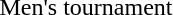<table>
<tr valign="top">
<td>Men's tournament<br></td>
<td></td>
<td></td>
<td></td>
</tr>
</table>
